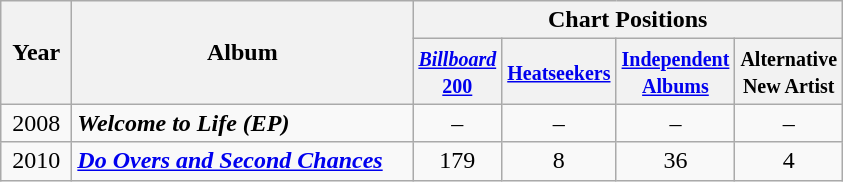<table class="wikitable" style="text-align:center;">
<tr>
<th style="width:40px;" rowspan="2">Year</th>
<th style="width:220px;" rowspan="2">Album</th>
<th colspan="4">Chart Positions</th>
</tr>
<tr>
<th style="width:50px;"><small><a href='#'><em>Billboard</em> 200</a></small></th>
<th style="width:50px;"><small><a href='#'>Heatseekers</a></small></th>
<th style="width:50px;"><small><a href='#'>Independent Albums</a></small></th>
<th style="width:50px;"><small>Alternative New Artist</small></th>
</tr>
<tr>
<td>2008</td>
<td style="text-align:left;"><strong><em>Welcome to Life (EP)</em></strong><br></td>
<td>–</td>
<td>–</td>
<td>–</td>
<td>–</td>
</tr>
<tr>
<td>2010</td>
<td style="text-align:left;"><strong><em><a href='#'>Do Overs and Second Chances</a></em></strong> <br></td>
<td>179</td>
<td>8</td>
<td>36</td>
<td>4</td>
</tr>
</table>
